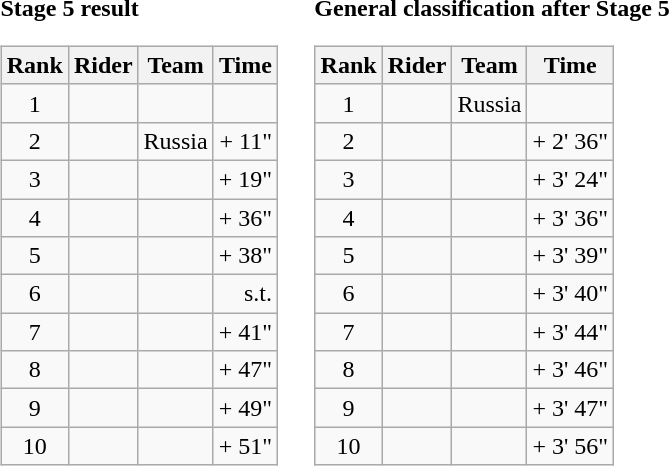<table>
<tr>
<td><strong>Stage 5 result</strong><br><table class="wikitable">
<tr>
<th scope="col">Rank</th>
<th scope="col">Rider</th>
<th scope="col">Team</th>
<th scope="col">Time</th>
</tr>
<tr>
<td style="text-align:center;">1</td>
<td></td>
<td></td>
<td style="text-align:right;"></td>
</tr>
<tr>
<td style="text-align:center;">2</td>
<td></td>
<td>Russia</td>
<td style="text-align:right;">+ 11"</td>
</tr>
<tr>
<td style="text-align:center;">3</td>
<td></td>
<td></td>
<td style="text-align:right;">+ 19"</td>
</tr>
<tr>
<td style="text-align:center;">4</td>
<td></td>
<td></td>
<td style="text-align:right;">+ 36"</td>
</tr>
<tr>
<td style="text-align:center;">5</td>
<td></td>
<td></td>
<td style="text-align:right;">+ 38"</td>
</tr>
<tr>
<td style="text-align:center;">6</td>
<td></td>
<td></td>
<td style="text-align:right;">s.t.</td>
</tr>
<tr>
<td style="text-align:center;">7</td>
<td></td>
<td></td>
<td style="text-align:right;">+ 41"</td>
</tr>
<tr>
<td style="text-align:center;">8</td>
<td></td>
<td></td>
<td style="text-align:right;">+ 47"</td>
</tr>
<tr>
<td style="text-align:center;">9</td>
<td></td>
<td></td>
<td style="text-align:right;">+ 49"</td>
</tr>
<tr>
<td style="text-align:center;">10</td>
<td></td>
<td></td>
<td style="text-align:right;">+ 51"</td>
</tr>
</table>
</td>
<td></td>
<td><strong>General classification after Stage 5</strong><br><table class="wikitable">
<tr>
<th scope="col">Rank</th>
<th scope="col">Rider</th>
<th scope="col">Team</th>
<th scope="col">Time</th>
</tr>
<tr>
<td style="text-align:center;">1</td>
<td> </td>
<td>Russia</td>
<td style="text-align:right;"></td>
</tr>
<tr>
<td style="text-align:center;">2</td>
<td></td>
<td></td>
<td style="text-align:right;">+ 2' 36"</td>
</tr>
<tr>
<td style="text-align:center;">3</td>
<td> </td>
<td></td>
<td style="text-align:right;">+ 3' 24"</td>
</tr>
<tr>
<td style="text-align:center;">4</td>
<td></td>
<td></td>
<td style="text-align:right;">+ 3' 36"</td>
</tr>
<tr>
<td style="text-align:center;">5</td>
<td></td>
<td></td>
<td style="text-align:right;">+ 3' 39"</td>
</tr>
<tr>
<td style="text-align:center;">6</td>
<td></td>
<td></td>
<td style="text-align:right;">+ 3' 40"</td>
</tr>
<tr>
<td style="text-align:center;">7</td>
<td></td>
<td></td>
<td style="text-align:right;">+ 3' 44"</td>
</tr>
<tr>
<td style="text-align:center;">8</td>
<td></td>
<td></td>
<td style="text-align:right;">+ 3' 46"</td>
</tr>
<tr>
<td style="text-align:center;">9</td>
<td></td>
<td></td>
<td style="text-align:right;">+ 3' 47"</td>
</tr>
<tr>
<td style="text-align:center;">10</td>
<td></td>
<td></td>
<td style="text-align:right;">+ 3' 56"</td>
</tr>
</table>
</td>
</tr>
</table>
